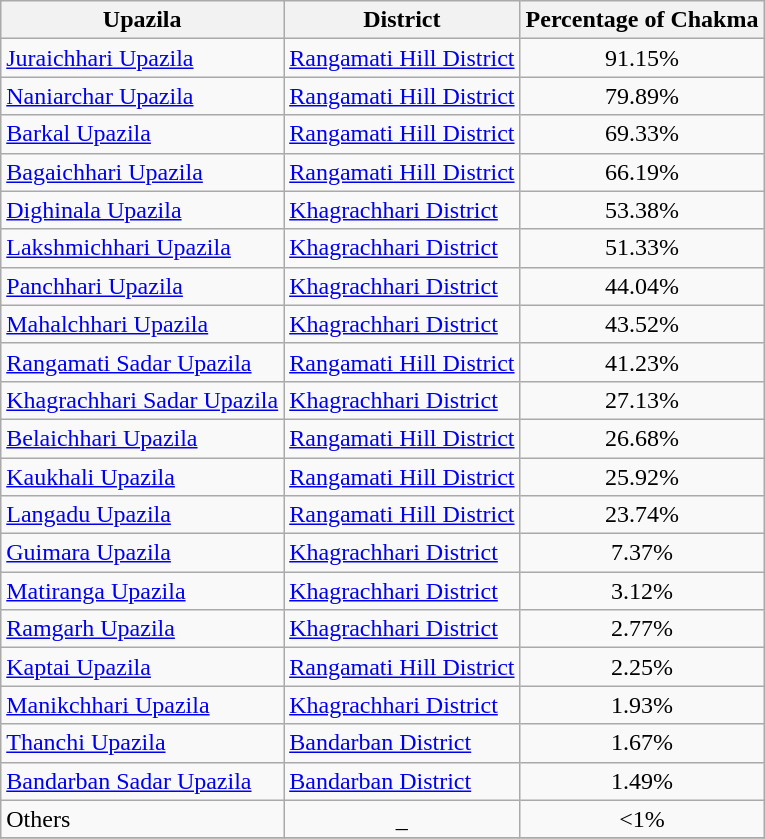<table class="wikitable sortable static-row-numbers static-row-header-text defaultleft col2right hover-highlight">
<tr>
<th>Upazila</th>
<th>District</th>
<th>Percentage of Chakma</th>
</tr>
<tr>
<td><a href='#'>Juraichhari Upazila</a></td>
<td><a href='#'>Rangamati Hill District</a></td>
<td align=center>91.15%</td>
</tr>
<tr>
<td><a href='#'>Naniarchar Upazila</a></td>
<td><a href='#'>Rangamati Hill District</a></td>
<td align=center>79.89%</td>
</tr>
<tr>
<td><a href='#'>Barkal Upazila</a></td>
<td><a href='#'>Rangamati Hill District</a></td>
<td align=center>69.33%</td>
</tr>
<tr>
<td><a href='#'>Bagaichhari Upazila</a></td>
<td><a href='#'>Rangamati Hill District</a></td>
<td align=center>66.19%</td>
</tr>
<tr>
<td><a href='#'>Dighinala Upazila</a></td>
<td><a href='#'>Khagrachhari District</a></td>
<td align=center>53.38%</td>
</tr>
<tr>
<td><a href='#'>Lakshmichhari Upazila</a></td>
<td><a href='#'>Khagrachhari District</a></td>
<td align=center>51.33%</td>
</tr>
<tr>
<td><a href='#'>Panchhari Upazila</a></td>
<td><a href='#'>Khagrachhari District</a></td>
<td align=center>44.04%</td>
</tr>
<tr>
<td><a href='#'>Mahalchhari Upazila</a></td>
<td><a href='#'>Khagrachhari District</a></td>
<td align=center>43.52%</td>
</tr>
<tr>
<td><a href='#'>Rangamati Sadar Upazila</a></td>
<td><a href='#'>Rangamati Hill District</a></td>
<td align=center>41.23%</td>
</tr>
<tr>
<td><a href='#'>Khagrachhari Sadar Upazila</a></td>
<td><a href='#'>Khagrachhari District</a></td>
<td align=center>27.13%</td>
</tr>
<tr>
<td><a href='#'>Belaichhari Upazila</a></td>
<td><a href='#'>Rangamati Hill District</a></td>
<td align=center>26.68%</td>
</tr>
<tr>
<td><a href='#'>Kaukhali Upazila</a></td>
<td><a href='#'>Rangamati Hill District</a></td>
<td align=center>25.92%</td>
</tr>
<tr>
<td><a href='#'>Langadu Upazila</a></td>
<td><a href='#'>Rangamati Hill District</a></td>
<td align='center'>23.74%</td>
</tr>
<tr>
<td><a href='#'>Guimara Upazila</a></td>
<td><a href='#'>Khagrachhari District</a></td>
<td align=center>7.37%</td>
</tr>
<tr>
<td><a href='#'>Matiranga Upazila</a></td>
<td><a href='#'>Khagrachhari District</a></td>
<td align='center'>3.12%</td>
</tr>
<tr>
<td><a href='#'>Ramgarh Upazila</a></td>
<td><a href='#'>Khagrachhari District</a></td>
<td align=center>2.77%</td>
</tr>
<tr>
<td><a href='#'>Kaptai Upazila</a></td>
<td><a href='#'>Rangamati Hill District</a></td>
<td align=center>2.25%</td>
</tr>
<tr>
<td><a href='#'>Manikchhari Upazila</a></td>
<td><a href='#'>Khagrachhari District</a></td>
<td align=center>1.93%</td>
</tr>
<tr>
<td><a href='#'>Thanchi Upazila</a></td>
<td><a href='#'>Bandarban District</a></td>
<td align=center>1.67%</td>
</tr>
<tr>
<td><a href='#'>Bandarban Sadar Upazila</a></td>
<td><a href='#'>Bandarban District</a></td>
<td align=center>1.49%</td>
</tr>
<tr>
<td>Others</td>
<td align=center>_</td>
<td align=center><1%</td>
</tr>
<tr>
</tr>
</table>
